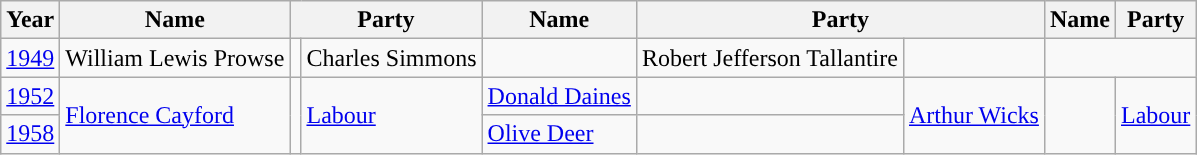<table class="wikitable">
<tr>
<th>Year</th>
<th>Name</th>
<th colspan=2>Party</th>
<th>Name</th>
<th colspan=2>Party</th>
<th>Name</th>
<th colspan=2>Party</th>
</tr>
<tr>
<td><a href='#'>1949</a></td>
<td>William Lewis Prowse</td>
<td></td>
<td>Charles Simmons</td>
<td></td>
<td>Robert Jefferson Tallantire</td>
<td></td>
</tr>
<tr>
<td><a href='#'>1952</a></td>
<td rowspan=2><a href='#'>Florence Cayford</a></td>
<td rowspan=2 style="background-color: "></td>
<td rowspan=2><a href='#'>Labour</a></td>
<td><a href='#'>Donald Daines</a></td>
<td></td>
<td rowspan=2><a href='#'>Arthur Wicks</a></td>
<td rowspan=2 style="background-color: "></td>
<td rowspan=2><a href='#'>Labour</a></td>
</tr>
<tr>
<td><a href='#'>1958</a></td>
<td><a href='#'>Olive Deer</a></td>
<td></td>
</tr>
</table>
